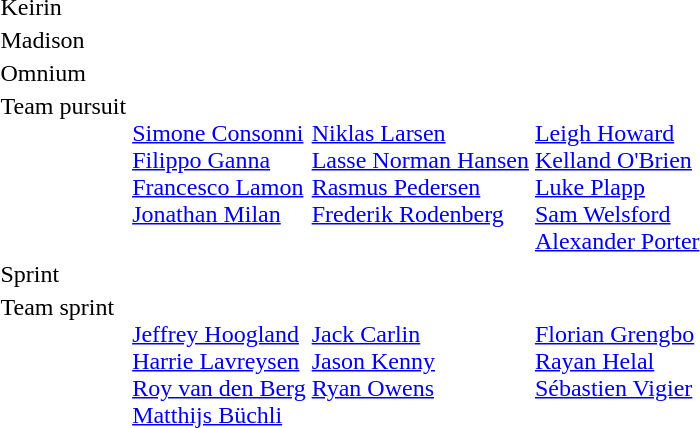<table>
<tr>
<td>Keirin<br></td>
<td></td>
<td></td>
<td></td>
</tr>
<tr>
<td>Madison<br></td>
<td></td>
<td></td>
<td></td>
</tr>
<tr>
<td>Omnium<br></td>
<td></td>
<td></td>
<td></td>
</tr>
<tr valign="top">
<td>Team pursuit<br></td>
<td><br><a href='#'>Simone Consonni</a><br><a href='#'>Filippo Ganna</a><br><a href='#'>Francesco Lamon</a><br><a href='#'>Jonathan Milan</a></td>
<td><br><a href='#'>Niklas Larsen</a><br><a href='#'>Lasse Norman Hansen</a><br><a href='#'>Rasmus Pedersen</a><br><a href='#'>Frederik Rodenberg</a></td>
<td><br><a href='#'>Leigh Howard</a><br><a href='#'>Kelland O'Brien</a><br><a href='#'>Luke Plapp</a><br><a href='#'>Sam Welsford</a><br><a href='#'>Alexander Porter</a></td>
</tr>
<tr>
<td>Sprint<br></td>
<td></td>
<td></td>
<td></td>
</tr>
<tr valign="top">
<td>Team sprint<br></td>
<td><br><a href='#'>Jeffrey Hoogland</a><br><a href='#'>Harrie Lavreysen</a><br><a href='#'>Roy van den Berg</a><br><a href='#'>Matthijs Büchli</a></td>
<td><br><a href='#'>Jack Carlin</a><br><a href='#'>Jason Kenny</a><br><a href='#'>Ryan Owens</a></td>
<td><br><a href='#'>Florian Grengbo</a><br><a href='#'>Rayan Helal</a><br><a href='#'>Sébastien Vigier</a></td>
</tr>
<tr>
</tr>
</table>
